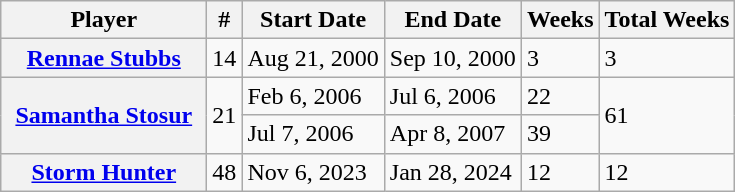<table class="wikitable plainrowheaders nowrap">
<tr>
<th width="130">Player</th>
<th>#</th>
<th>Start Date</th>
<th>End Date</th>
<th>Weeks</th>
<th>Total Weeks</th>
</tr>
<tr>
<th><a href='#'>Rennae Stubbs</a></th>
<td>14</td>
<td>Aug 21, 2000</td>
<td>Sep 10, 2000</td>
<td>3</td>
<td>3</td>
</tr>
<tr>
<th rowspan="2"><a href='#'>Samantha Stosur</a></th>
<td rowspan="2">21</td>
<td>Feb 6, 2006</td>
<td>Jul 6, 2006</td>
<td>22</td>
<td rowspan="2">61</td>
</tr>
<tr>
<td>Jul 7, 2006</td>
<td>Apr 8, 2007</td>
<td>39</td>
</tr>
<tr>
<th><a href='#'>Storm Hunter</a></th>
<td>48</td>
<td>Nov 6, 2023</td>
<td>Jan 28, 2024</td>
<td>12</td>
<td>12</td>
</tr>
</table>
